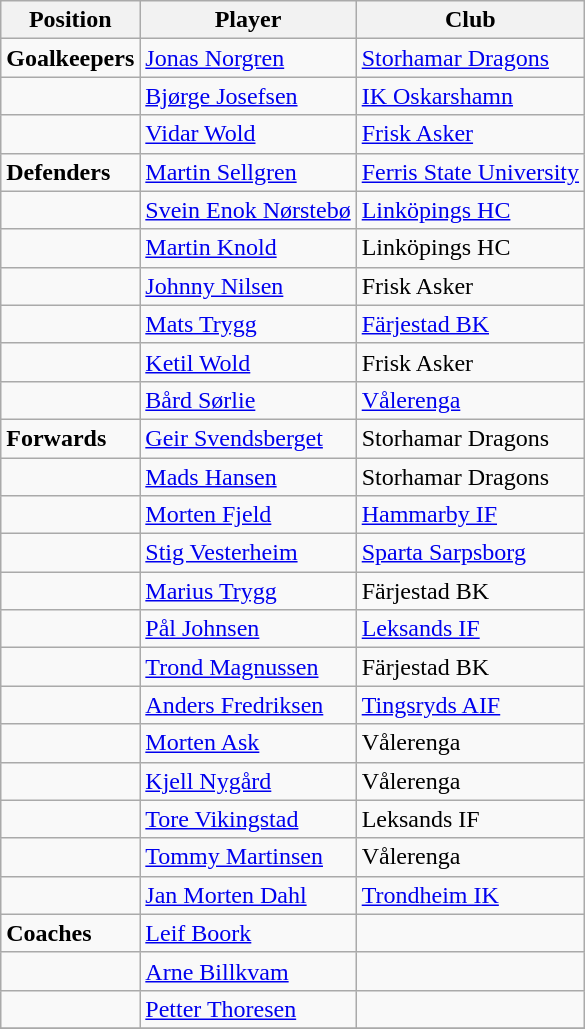<table class=wikitable>
<tr>
<th>Position</th>
<th>Player</th>
<th>Club</th>
</tr>
<tr>
<td><strong>Goalkeepers</strong></td>
<td><a href='#'>Jonas Norgren</a></td>
<td><a href='#'>Storhamar Dragons</a></td>
</tr>
<tr>
<td></td>
<td><a href='#'>Bjørge Josefsen</a></td>
<td><a href='#'>IK Oskarshamn</a></td>
</tr>
<tr>
<td></td>
<td><a href='#'>Vidar Wold</a></td>
<td><a href='#'>Frisk Asker</a></td>
</tr>
<tr>
<td><strong>Defenders</strong></td>
<td><a href='#'>Martin Sellgren</a></td>
<td><a href='#'>Ferris State University</a></td>
</tr>
<tr>
<td></td>
<td><a href='#'>Svein Enok Nørstebø</a></td>
<td><a href='#'>Linköpings HC</a></td>
</tr>
<tr>
<td></td>
<td><a href='#'>Martin Knold</a></td>
<td>Linköpings HC</td>
</tr>
<tr>
<td></td>
<td><a href='#'>Johnny Nilsen</a></td>
<td>Frisk Asker</td>
</tr>
<tr>
<td></td>
<td><a href='#'>Mats Trygg</a></td>
<td><a href='#'>Färjestad BK</a></td>
</tr>
<tr>
<td></td>
<td><a href='#'>Ketil Wold</a></td>
<td>Frisk Asker</td>
</tr>
<tr>
<td></td>
<td><a href='#'>Bård Sørlie</a></td>
<td><a href='#'>Vålerenga</a></td>
</tr>
<tr>
<td><strong>Forwards</strong></td>
<td><a href='#'>Geir Svendsberget</a></td>
<td>Storhamar Dragons</td>
</tr>
<tr>
<td></td>
<td><a href='#'>Mads Hansen</a></td>
<td>Storhamar Dragons</td>
</tr>
<tr>
<td></td>
<td><a href='#'>Morten Fjeld</a></td>
<td><a href='#'>Hammarby IF</a></td>
</tr>
<tr>
<td></td>
<td><a href='#'>Stig Vesterheim</a></td>
<td><a href='#'>Sparta Sarpsborg</a></td>
</tr>
<tr>
<td></td>
<td><a href='#'>Marius Trygg</a></td>
<td>Färjestad BK</td>
</tr>
<tr>
<td></td>
<td><a href='#'>Pål Johnsen</a></td>
<td><a href='#'>Leksands IF</a></td>
</tr>
<tr>
<td></td>
<td><a href='#'>Trond Magnussen</a></td>
<td>Färjestad BK</td>
</tr>
<tr>
<td></td>
<td><a href='#'>Anders Fredriksen</a></td>
<td><a href='#'>Tingsryds AIF</a></td>
</tr>
<tr>
<td></td>
<td><a href='#'>Morten Ask</a></td>
<td>Vålerenga</td>
</tr>
<tr>
<td></td>
<td><a href='#'>Kjell Nygård</a></td>
<td>Vålerenga</td>
</tr>
<tr>
<td></td>
<td><a href='#'>Tore Vikingstad</a></td>
<td>Leksands IF</td>
</tr>
<tr>
<td></td>
<td><a href='#'>Tommy Martinsen</a></td>
<td>Vålerenga</td>
</tr>
<tr>
<td></td>
<td><a href='#'>Jan Morten Dahl</a></td>
<td><a href='#'>Trondheim IK</a></td>
</tr>
<tr>
<td><strong>Coaches</strong></td>
<td><a href='#'>Leif Boork</a></td>
<td></td>
</tr>
<tr>
<td></td>
<td><a href='#'>Arne Billkvam</a></td>
<td></td>
</tr>
<tr>
<td></td>
<td><a href='#'>Petter Thoresen</a></td>
<td></td>
</tr>
<tr>
</tr>
</table>
